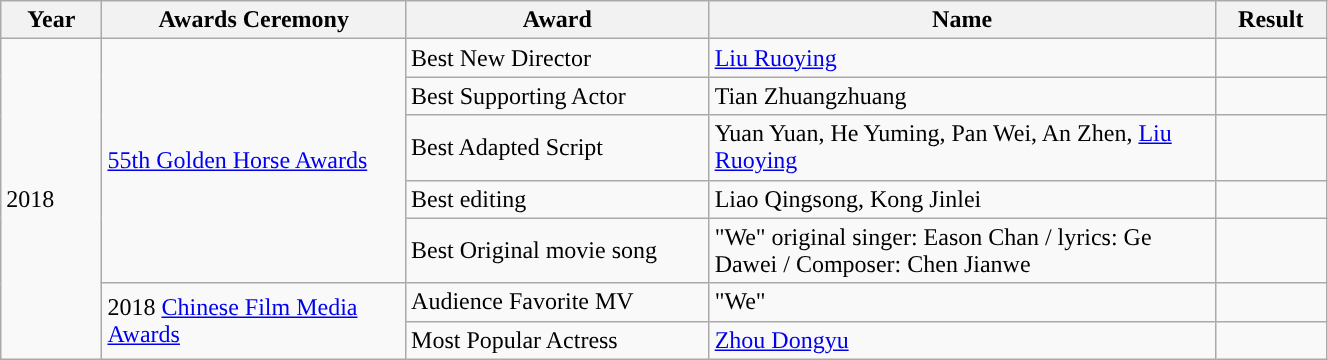<table class="wikitable" width="70%">
<tr align=center>
<th width="5%">Year</th>
<th width="15%">Awards Ceremony</th>
<th width="15%">Award</th>
<th width="25%">Name</th>
<th width="5%">Result</th>
</tr>
<tr>
<td rowspan="7">2018</td>
<td rowspan="5"><a href='#'>55th Golden Horse Awards</a></td>
<td>Best New Director</td>
<td><a href='#'>Liu Ruoying</a></td>
<td></td>
</tr>
<tr>
<td>Best Supporting Actor</td>
<td>Tian Zhuangzhuang</td>
<td></td>
</tr>
<tr>
<td>Best Adapted Script</td>
<td>Yuan Yuan, He Yuming, Pan Wei, An Zhen, <a href='#'>Liu Ruoying</a></td>
<td></td>
</tr>
<tr>
<td>Best editing</td>
<td>Liao Qingsong, Kong Jinlei</td>
<td></td>
</tr>
<tr>
<td>Best Original movie song</td>
<td>"We" original singer: Eason Chan / lyrics: Ge Dawei / Composer: Chen Jianwe</td>
<td></td>
</tr>
<tr>
<td rowspan="2">2018 <a href='#'>Chinese Film Media Awards</a></td>
<td>Audience Favorite MV</td>
<td>"We"</td>
<td></td>
</tr>
<tr>
<td>Most Popular Actress</td>
<td><a href='#'>Zhou Dongyu</a></td>
<td></td>
</tr>
</table>
